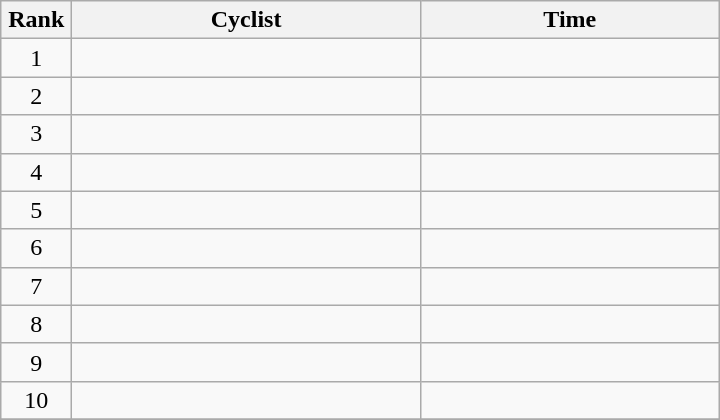<table class="wikitable" style="width:30em;margin-bottom:0;">
<tr>
<th>Rank</th>
<th>Cyclist</th>
<th>Time</th>
</tr>
<tr>
<td style="width:40px; text-align:center;">1</td>
<td style="width:225px;"></td>
<td align="right"></td>
</tr>
<tr>
<td style="text-align:center;">2</td>
<td></td>
<td align="right"></td>
</tr>
<tr>
<td style="text-align:center;">3</td>
<td></td>
<td align="right"></td>
</tr>
<tr>
<td style="text-align:center;">4</td>
<td></td>
<td align="right"></td>
</tr>
<tr>
<td style="text-align:center;">5</td>
<td></td>
<td align="right"></td>
</tr>
<tr>
<td style="text-align:center;">6</td>
<td></td>
<td align="right"></td>
</tr>
<tr>
<td style="text-align:center;">7</td>
<td></td>
<td align="right"></td>
</tr>
<tr>
<td style="text-align:center;">8</td>
<td></td>
<td align="right"></td>
</tr>
<tr>
<td style="text-align:center;">9</td>
<td></td>
<td align="right"></td>
</tr>
<tr>
<td style="text-align:center;">10</td>
<td></td>
<td align="right"></td>
</tr>
<tr>
</tr>
</table>
